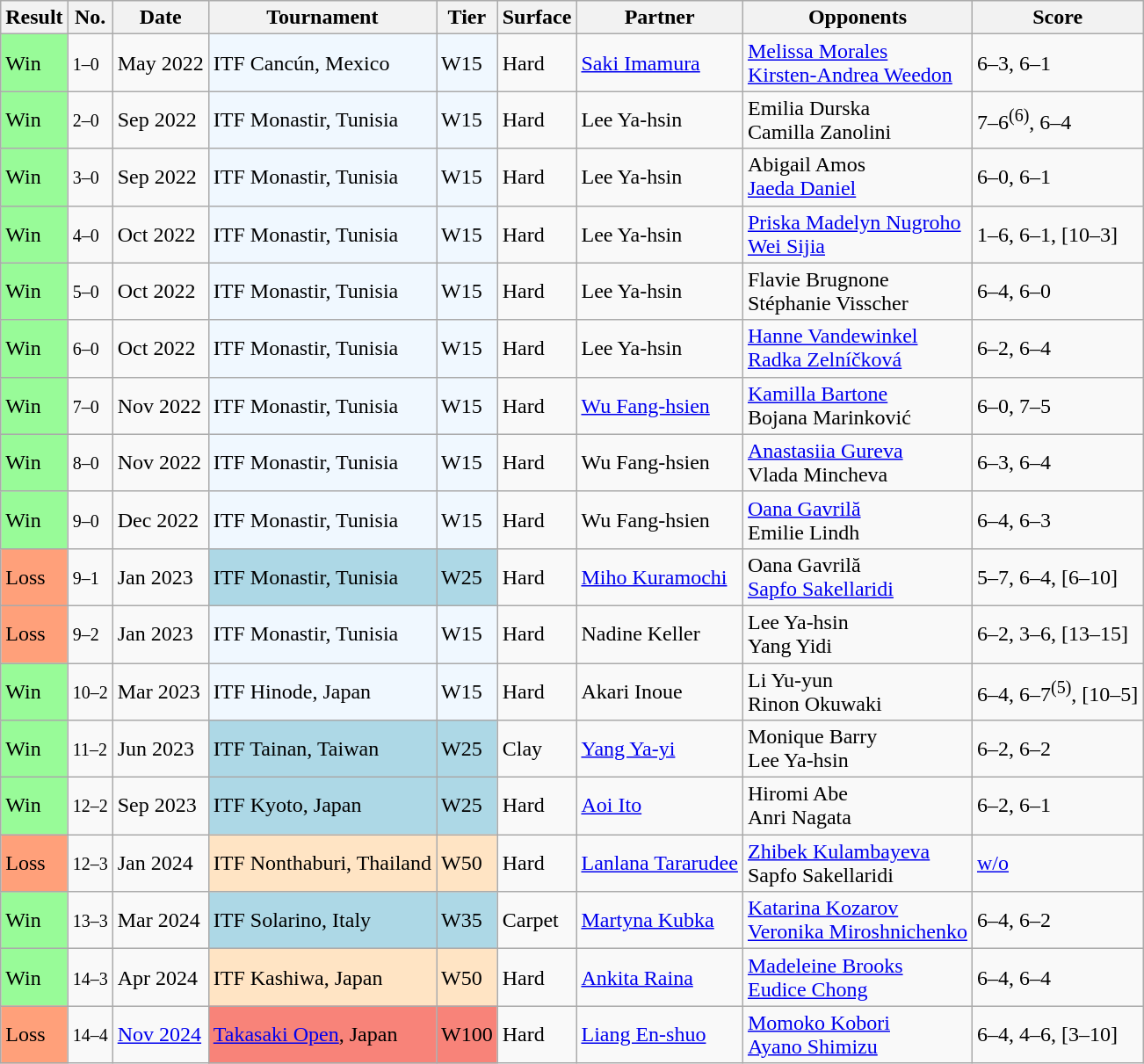<table class="sortable wikitable">
<tr>
<th>Result</th>
<th>No.</th>
<th>Date</th>
<th>Tournament</th>
<th>Tier</th>
<th>Surface</th>
<th>Partner</th>
<th>Opponents</th>
<th class="unsortable">Score</th>
</tr>
<tr>
<td style="background:#98fb98;">Win</td>
<td><small>1–0</small></td>
<td>May 2022</td>
<td style="background:#f0f8ff;">ITF Cancún, Mexico</td>
<td style="background:#f0f8ff;">W15</td>
<td>Hard</td>
<td> <a href='#'>Saki Imamura</a></td>
<td> <a href='#'>Melissa Morales</a> <br>  <a href='#'>Kirsten-Andrea Weedon</a></td>
<td>6–3, 6–1</td>
</tr>
<tr>
<td style="background:#98fb98;">Win</td>
<td><small>2–0</small></td>
<td>Sep 2022</td>
<td style="background:#f0f8ff;">ITF Monastir, Tunisia</td>
<td style="background:#f0f8ff;">W15</td>
<td>Hard</td>
<td> Lee Ya-hsin</td>
<td> Emilia Durska <br>  Camilla Zanolini</td>
<td>7–6<sup>(6)</sup>, 6–4</td>
</tr>
<tr>
<td style="background:#98fb98;">Win</td>
<td><small>3–0</small></td>
<td>Sep 2022</td>
<td style="background:#f0f8ff;">ITF Monastir, Tunisia</td>
<td style="background:#f0f8ff;">W15</td>
<td>Hard</td>
<td> Lee Ya-hsin</td>
<td> Abigail Amos <br>  <a href='#'>Jaeda Daniel</a></td>
<td>6–0, 6–1</td>
</tr>
<tr>
<td style="background:#98fb98;">Win</td>
<td><small>4–0</small></td>
<td>Oct 2022</td>
<td style="background:#f0f8ff;">ITF Monastir, Tunisia</td>
<td style="background:#f0f8ff;">W15</td>
<td>Hard</td>
<td> Lee Ya-hsin</td>
<td> <a href='#'>Priska Madelyn Nugroho</a> <br>  <a href='#'>Wei Sijia</a></td>
<td>1–6, 6–1, [10–3]</td>
</tr>
<tr>
<td style="background:#98fb98;">Win</td>
<td><small>5–0</small></td>
<td>Oct 2022</td>
<td style="background:#f0f8ff;">ITF Monastir, Tunisia</td>
<td style="background:#f0f8ff;">W15</td>
<td>Hard</td>
<td> Lee Ya-hsin</td>
<td> Flavie Brugnone <br>  Stéphanie Visscher</td>
<td>6–4, 6–0</td>
</tr>
<tr>
<td style="background:#98fb98;">Win</td>
<td><small>6–0</small></td>
<td>Oct 2022</td>
<td style="background:#f0f8ff;">ITF Monastir, Tunisia</td>
<td style="background:#f0f8ff;">W15</td>
<td>Hard</td>
<td> Lee Ya-hsin</td>
<td> <a href='#'>Hanne Vandewinkel</a> <br>  <a href='#'>Radka Zelníčková</a></td>
<td>6–2, 6–4</td>
</tr>
<tr>
<td style="background:#98fb98;">Win</td>
<td><small>7–0</small></td>
<td>Nov 2022</td>
<td style="background:#f0f8ff;">ITF Monastir, Tunisia</td>
<td style="background:#f0f8ff;">W15</td>
<td>Hard</td>
<td> <a href='#'>Wu Fang-hsien</a></td>
<td> <a href='#'>Kamilla Bartone</a> <br>  Bojana Marinković</td>
<td>6–0, 7–5</td>
</tr>
<tr>
<td style="background:#98fb98;">Win</td>
<td><small>8–0</small></td>
<td>Nov 2022</td>
<td style="background:#f0f8ff;">ITF Monastir, Tunisia</td>
<td style="background:#f0f8ff;">W15</td>
<td>Hard</td>
<td> Wu Fang-hsien</td>
<td> <a href='#'>Anastasiia Gureva</a> <br>  Vlada Mincheva</td>
<td>6–3, 6–4</td>
</tr>
<tr>
<td style="background:#98fb98;">Win</td>
<td><small>9–0</small></td>
<td>Dec 2022</td>
<td style="background:#f0f8ff;">ITF Monastir, Tunisia</td>
<td style="background:#f0f8ff;">W15</td>
<td>Hard</td>
<td> Wu Fang-hsien</td>
<td> <a href='#'>Oana Gavrilă</a> <br>  Emilie Lindh</td>
<td>6–4, 6–3</td>
</tr>
<tr>
<td bgcolor="FFA07A">Loss</td>
<td><small>9–1</small></td>
<td>Jan 2023</td>
<td style="background:lightblue;">ITF Monastir, Tunisia</td>
<td style="background:lightblue;">W25</td>
<td>Hard</td>
<td> <a href='#'>Miho Kuramochi</a></td>
<td> Oana Gavrilă <br>  <a href='#'>Sapfo Sakellaridi</a></td>
<td>5–7, 6–4, [6–10]</td>
</tr>
<tr>
<td bgcolor="FFA07A">Loss</td>
<td><small>9–2</small></td>
<td>Jan 2023</td>
<td style="background:#f0f8ff;">ITF Monastir, Tunisia</td>
<td style="background:#f0f8ff;">W15</td>
<td>Hard</td>
<td> Nadine Keller</td>
<td> Lee Ya-hsin  <br>  Yang Yidi</td>
<td>6–2, 3–6, [13–15]</td>
</tr>
<tr>
<td style="background:#98fb98;">Win</td>
<td><small>10–2</small></td>
<td>Mar 2023</td>
<td style="background:#f0f8ff;">ITF Hinode, Japan</td>
<td style="background:#f0f8ff;">W15</td>
<td>Hard</td>
<td> Akari Inoue</td>
<td> Li Yu-yun <br>  Rinon Okuwaki</td>
<td>6–4, 6–7<sup>(5)</sup>, [10–5]</td>
</tr>
<tr>
<td style="background:#98fb98;">Win</td>
<td><small>11–2</small></td>
<td>Jun 2023</td>
<td style="background:lightblue;">ITF Tainan, Taiwan</td>
<td style="background:lightblue;">W25</td>
<td>Clay</td>
<td> <a href='#'>Yang Ya-yi</a></td>
<td> Monique Barry <br>  Lee Ya-hsin</td>
<td>6–2, 6–2</td>
</tr>
<tr>
<td style="background:#98fb98;">Win</td>
<td><small>12–2</small></td>
<td>Sep 2023</td>
<td style="background:lightblue;">ITF Kyoto, Japan</td>
<td style="background:lightblue;">W25</td>
<td>Hard</td>
<td> <a href='#'>Aoi Ito</a></td>
<td> Hiromi Abe <br>  Anri Nagata</td>
<td>6–2, 6–1</td>
</tr>
<tr>
<td style="background:#ffa07a;">Loss</td>
<td><small>12–3</small></td>
<td>Jan 2024</td>
<td style="background:#ffe4c4;">ITF Nonthaburi, Thailand</td>
<td style="background:#ffe4c4;">W50</td>
<td>Hard</td>
<td> <a href='#'>Lanlana Tararudee</a></td>
<td> <a href='#'>Zhibek Kulambayeva</a> <br>  Sapfo Sakellaridi</td>
<td><a href='#'>w/o</a></td>
</tr>
<tr>
<td style="background:#98fb98;">Win</td>
<td><small>13–3</small></td>
<td>Mar 2024</td>
<td style="background:lightblue;">ITF Solarino, Italy</td>
<td style="background:lightblue;">W35</td>
<td>Carpet</td>
<td> <a href='#'>Martyna Kubka</a></td>
<td> <a href='#'>Katarina Kozarov</a> <br>  <a href='#'>Veronika Miroshnichenko</a></td>
<td>6–4, 6–2</td>
</tr>
<tr>
<td style="background:#98fb98;">Win</td>
<td><small>14–3</small></td>
<td>Apr 2024</td>
<td style="background:#ffe4c4;">ITF Kashiwa, Japan</td>
<td style="background:#ffe4c4;">W50</td>
<td>Hard</td>
<td> <a href='#'>Ankita Raina</a></td>
<td> <a href='#'>Madeleine Brooks</a> <br>  <a href='#'>Eudice Chong</a></td>
<td>6–4, 6–4</td>
</tr>
<tr>
<td style="background:#ffa07a;">Loss</td>
<td><small>14–4</small></td>
<td><a href='#'>Nov 2024</a></td>
<td style="background:#f88379;"><a href='#'>Takasaki Open</a>, Japan</td>
<td style="background:#f88379;">W100</td>
<td>Hard</td>
<td> <a href='#'>Liang En-shuo</a></td>
<td> <a href='#'>Momoko Kobori</a> <br>  <a href='#'>Ayano Shimizu</a></td>
<td>6–4, 4–6, [3–10]</td>
</tr>
</table>
